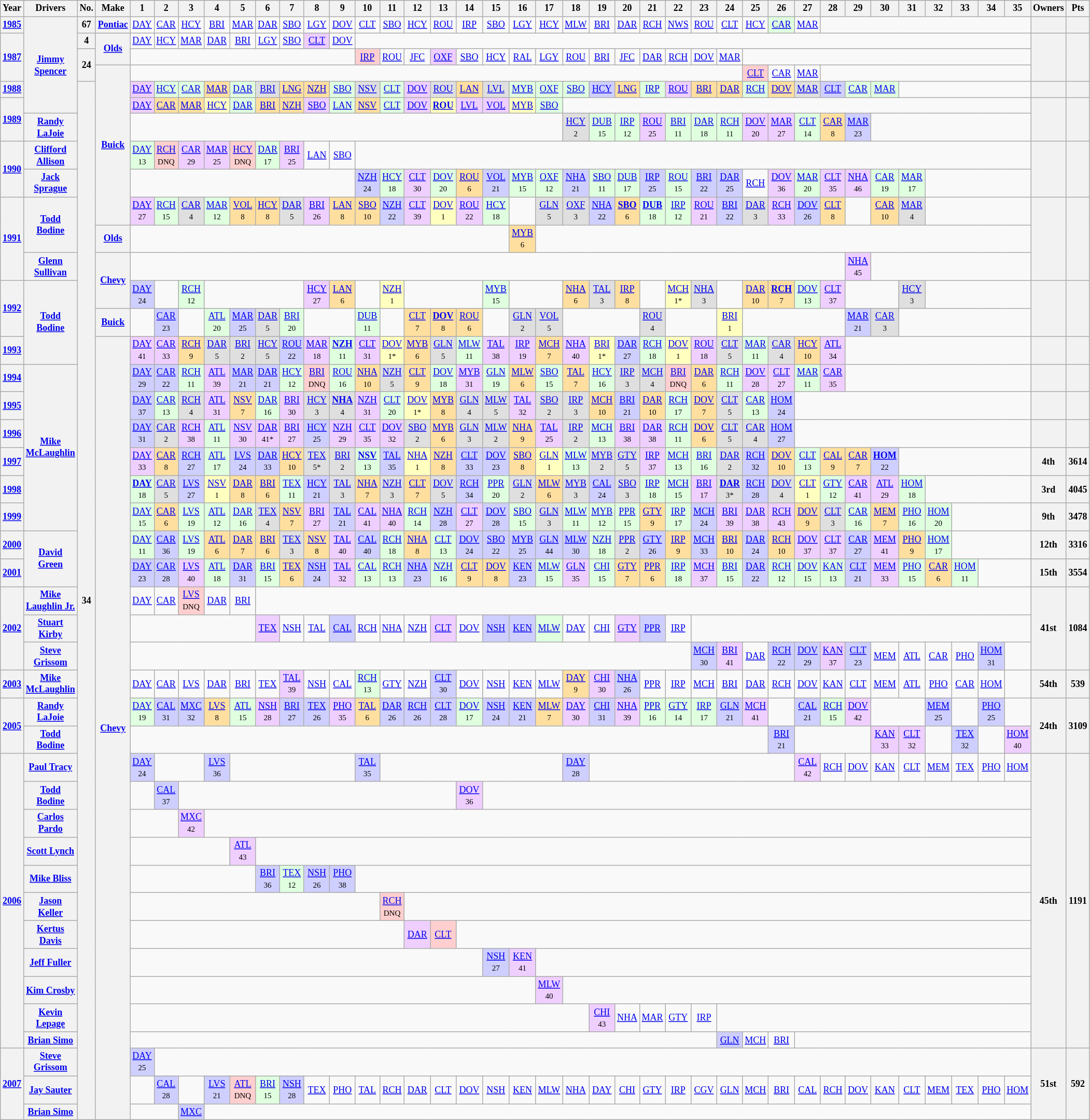<table class="wikitable" style="text-align:center; font-size:75%">
<tr>
<th>Year</th>
<th>Drivers</th>
<th>No.</th>
<th>Make</th>
<th>1</th>
<th>2</th>
<th>3</th>
<th>4</th>
<th>5</th>
<th>6</th>
<th>7</th>
<th>8</th>
<th>9</th>
<th>10</th>
<th>11</th>
<th>12</th>
<th>13</th>
<th>14</th>
<th>15</th>
<th>16</th>
<th>17</th>
<th>18</th>
<th>19</th>
<th>20</th>
<th>21</th>
<th>22</th>
<th>23</th>
<th>24</th>
<th>25</th>
<th>26</th>
<th>27</th>
<th>28</th>
<th>29</th>
<th>30</th>
<th>31</th>
<th>32</th>
<th>33</th>
<th>34</th>
<th>35</th>
<th>Owners</th>
<th>Pts</th>
</tr>
<tr>
<th><a href='#'>1985</a></th>
<th rowspan=6><a href='#'>Jimmy Spencer</a></th>
<th>67</th>
<th><a href='#'>Pontiac</a></th>
<td><a href='#'>DAY</a></td>
<td><a href='#'>CAR</a></td>
<td><a href='#'>HCY</a></td>
<td><a href='#'>BRI</a></td>
<td><a href='#'>MAR</a></td>
<td><a href='#'>DAR</a></td>
<td><a href='#'>SBO</a></td>
<td><a href='#'>LGY</a></td>
<td><a href='#'>DOV</a></td>
<td><a href='#'>CLT</a></td>
<td><a href='#'>SBO</a></td>
<td><a href='#'>HCY</a></td>
<td><a href='#'>ROU</a></td>
<td><a href='#'>IRP</a></td>
<td><a href='#'>SBO</a></td>
<td><a href='#'>LGY</a></td>
<td><a href='#'>HCY</a></td>
<td><a href='#'>MLW</a></td>
<td><a href='#'>BRI</a></td>
<td><a href='#'>DAR</a></td>
<td><a href='#'>RCH</a></td>
<td><a href='#'>NWS</a></td>
<td><a href='#'>ROU</a></td>
<td><a href='#'>CLT</a></td>
<td><a href='#'>HCY</a></td>
<td style="background:#DFFFDF;"><a href='#'>CAR</a><br></td>
<td><a href='#'>MAR</a></td>
<td colspan=8></td>
<th></th>
<th></th>
</tr>
<tr>
<th rowspan=3><a href='#'>1987</a></th>
<th>4</th>
<th rowspan=2><a href='#'>Olds</a></th>
<td><a href='#'>DAY</a></td>
<td><a href='#'>HCY</a></td>
<td><a href='#'>MAR</a></td>
<td><a href='#'>DAR</a></td>
<td><a href='#'>BRI</a></td>
<td><a href='#'>LGY</a></td>
<td><a href='#'>SBO</a></td>
<td style="background:#EFCFFF;"><a href='#'>CLT</a><br></td>
<td><a href='#'>DOV</a></td>
<td colspan=26></td>
<th rowspan=3></th>
<th rowspan=3></th>
</tr>
<tr>
<th rowspan=2>24</th>
<td colspan=9></td>
<td style="background:#FFCFCF;"><a href='#'>IRP</a><br></td>
<td><a href='#'>ROU</a></td>
<td><a href='#'>JFC</a></td>
<td style="background:#EFCFFF;"><a href='#'>OXF</a><br></td>
<td><a href='#'>SBO</a></td>
<td><a href='#'>HCY</a></td>
<td><a href='#'>RAL</a></td>
<td><a href='#'>LGY</a></td>
<td><a href='#'>ROU</a></td>
<td><a href='#'>BRI</a></td>
<td><a href='#'>JFC</a></td>
<td><a href='#'>DAR</a></td>
<td><a href='#'>RCH</a></td>
<td><a href='#'>DOV</a></td>
<td><a href='#'>MAR</a></td>
<td colspan=11></td>
</tr>
<tr>
<th rowspan=7><a href='#'>Buick</a></th>
<td colspan=24></td>
<td style="background:#FFCFCF;"><a href='#'>CLT</a><br></td>
<td><a href='#'>CAR</a></td>
<td><a href='#'>MAR</a></td>
<td colspan=8></td>
</tr>
<tr>
<th><a href='#'>1988</a></th>
<th rowspan=39>34</th>
<td style="background:#EFCFFF;"><a href='#'>DAY</a><br></td>
<td style="background:#DFFFDF;"><a href='#'>HCY</a><br></td>
<td style="background:#DFFFDF;"><a href='#'>CAR</a><br></td>
<td style="background:#FFDF9F;"><a href='#'>MAR</a><br></td>
<td style="background:#DFFFDF;"><a href='#'>DAR</a><br></td>
<td style="background:#DFDFDF;"><a href='#'>BRI</a><br></td>
<td style="background:#FFDF9F;"><a href='#'>LNG</a><br></td>
<td style="background:#FFDF9F;"><a href='#'>NZH</a><br></td>
<td style="background:#DFFFDF;"><a href='#'>SBO</a><br></td>
<td style="background:#DFDFDF;"><a href='#'>NSV</a><br></td>
<td style="background:#DFFFDF;"><a href='#'>CLT</a><br></td>
<td style="background:#EFCFFF;"><a href='#'>DOV</a><br></td>
<td style="background:#DFDFDF;"><a href='#'>ROU</a><br></td>
<td style="background:#FFDF9F;"><a href='#'>LAN</a><br></td>
<td style="background:#DFDFDF;"><a href='#'>LVL</a><br></td>
<td style="background:#DFFFDF;"><a href='#'>MYB</a><br></td>
<td style="background:#DFFFDF;"><a href='#'>OXF</a><br></td>
<td style="background:#DFFFDF;"><a href='#'>SBO</a><br></td>
<td style="background:#CFCFFF;"><a href='#'>HCY</a><br></td>
<td style="background:#FFDF9F;"><a href='#'>LNG</a><br></td>
<td style="background:#DFFFDF;"><a href='#'>IRP</a><br></td>
<td style="background:#EFCFFF;"><a href='#'>ROU</a><br></td>
<td style="background:#FFDF9F;"><a href='#'>BRI</a><br></td>
<td style="background:#FFDF9F;"><a href='#'>DAR</a><br></td>
<td style="background:#DFFFDF;"><a href='#'>RCH</a><br></td>
<td style="background:#FFDF9F;"><a href='#'>DOV</a><br></td>
<td style="background:#DFDFDF;"><a href='#'>MAR</a><br></td>
<td style="background:#CFCFFF;"><a href='#'>CLT</a><br></td>
<td style="background:#DFFFDF;"><a href='#'>CAR</a><br></td>
<td style="background:#DFFFDF;"><a href='#'>MAR</a><br></td>
<td colspan=5></td>
<th></th>
<th></th>
</tr>
<tr>
<th rowspan=2><a href='#'>1989</a></th>
<td style="background:#EFCFFF;"><a href='#'>DAY</a><br></td>
<td style="background:#FFDF9F;"><a href='#'>CAR</a><br></td>
<td style="background:#FFDF9F;"><a href='#'>MAR</a><br></td>
<td style="background:#FFFFBF;"><a href='#'>HCY</a><br></td>
<td style="background:#DFFFDF;"><a href='#'>DAR</a><br></td>
<td style="background:#FFDF9F;"><a href='#'>BRI</a><br></td>
<td style="background:#FFDF9F;"><a href='#'>NZH</a><br></td>
<td style="background:#EFCFFF;"><a href='#'>SBO</a><br></td>
<td style="background:#DFFFDF;"><a href='#'>LAN</a><br></td>
<td style="background:#FFDF9F;"><a href='#'>NSV</a><br></td>
<td style="background:#DFFFDF;"><a href='#'>CLT</a><br></td>
<td style="background:#EFCFFF;"><a href='#'>DOV</a><br></td>
<td style="background:#FFFFBF;"><strong><a href='#'>ROU</a></strong><br></td>
<td style="background:#EFCFFF;"><a href='#'>LVL</a><br></td>
<td style="background:#EFCFFF;"><a href='#'>VOL</a><br></td>
<td style="background:#FFFFBF;"><a href='#'>MYB</a><br></td>
<td style="background:#DFFFDF;"><a href='#'>SBO</a><br></td>
<td colspan=18></td>
<th rowspan=2></th>
<th rowspan=2></th>
</tr>
<tr>
<th><a href='#'>Randy LaJoie</a></th>
<td colspan=17></td>
<td style="background:#DFDFDF;"><a href='#'>HCY</a><br><small>2</small></td>
<td style="background:#DFFFDF;"><a href='#'>DUB</a><br><small>15</small></td>
<td style="background:#DFFFDF;"><a href='#'>IRP</a><br><small>12</small></td>
<td style="background:#EFCFFF;"><a href='#'>ROU</a><br><small>25</small></td>
<td style="background:#DFFFDF;"><a href='#'>BRI</a><br><small>11</small></td>
<td style="background:#DFFFDF;"><a href='#'>DAR</a><br><small>18</small></td>
<td style="background:#DFFFDF;"><a href='#'>RCH</a><br><small>11</small></td>
<td style="background:#EFCFFF;"><a href='#'>DOV</a><br><small>20</small></td>
<td style="background:#EFCFFF;"><a href='#'>MAR</a><br><small>27</small></td>
<td style="background:#DFFFDF;"><a href='#'>CLT</a><br><small>14</small></td>
<td style="background:#FFDF9F;"><a href='#'>CAR</a><br><small>8</small></td>
<td style="background:#CFCFFF;"><a href='#'>MAR</a><br><small>23</small></td>
<td colspan=6></td>
</tr>
<tr>
<th rowspan=2><a href='#'>1990</a></th>
<th><a href='#'>Clifford Allison</a></th>
<td style="background:#DFFFDF;"><a href='#'>DAY</a><br><small>13</small></td>
<td style="background:#FFCFCF;"><a href='#'>RCH</a><br><small>DNQ</small></td>
<td style="background:#EFCFFF;"><a href='#'>CAR</a><br><small>29</small></td>
<td style="background:#EFCFFF;"><a href='#'>MAR</a><br><small>25</small></td>
<td style="background:#FFCFCF;"><a href='#'>HCY</a><br><small>DNQ</small></td>
<td style="background:#DFFFDF;"><a href='#'>DAR</a><br><small>17</small></td>
<td style="background:#EFCFFF;"><a href='#'>BRI</a><br><small>25</small></td>
<td><a href='#'>LAN</a></td>
<td><a href='#'>SBO</a></td>
<td colspan=26></td>
<th rowspan=2></th>
<th rowspan=2></th>
</tr>
<tr>
<th><a href='#'>Jack Sprague</a></th>
<td colspan=9></td>
<td style="background:#CFCFFF;"><a href='#'>NZH</a><br><small>24</small></td>
<td style="background:#DFFFDF;"><a href='#'>HCY</a><br><small>18</small></td>
<td style="background:#EFCFFF;"><a href='#'>CLT</a><br><small>30</small></td>
<td style="background:#DFFFDF;"><a href='#'>DOV</a><br><small>20</small></td>
<td style="background:#FFDF9F;"><a href='#'>ROU</a><br><small>6</small></td>
<td style="background:#CFCFFF;"><a href='#'>VOL</a><br><small>21</small></td>
<td style="background:#DFFFDF;"><a href='#'>MYB</a><br><small>15</small></td>
<td style="background:#DFFFDF;"><a href='#'>OXF</a><br><small>12</small></td>
<td style="background:#CFCFFF;"><a href='#'>NHA</a><br><small>21</small></td>
<td style="background:#DFFFDF;"><a href='#'>SBO</a><br><small>11</small></td>
<td style="background:#DFFFDF;"><a href='#'>DUB</a><br><small>17</small></td>
<td style="background:#CFCFFF;"><a href='#'>IRP</a><br><small>25</small></td>
<td style="background:#DFFFDF;"><a href='#'>ROU</a><br><small>15</small></td>
<td style="background:#CFCFFF;"><a href='#'>BRI</a><br><small>22</small></td>
<td style="background:#CFCFFF;"><a href='#'>DAR</a><br><small>25</small></td>
<td><a href='#'>RCH</a></td>
<td style="background:#EFCFFF;"><a href='#'>DOV</a><br><small>36</small></td>
<td style="background:#DFFFDF;"><a href='#'>MAR</a><br><small>20</small></td>
<td style="background:#EFCFFF;"><a href='#'>CLT</a><br><small>35</small></td>
<td style="background:#EFCFFF;"><a href='#'>NHA</a><br><small>46</small></td>
<td style="background:#DFFFDF;"><a href='#'>CAR</a><br><small>19</small></td>
<td style="background:#DFFFDF;"><a href='#'>MAR</a><br><small>17</small></td>
<td colspan=4></td>
</tr>
<tr>
<th rowspan=3><a href='#'>1991</a></th>
<th rowspan=2><a href='#'>Todd Bodine</a></th>
<td style="background:#EFCFFF;"><a href='#'>DAY</a><br><small>27</small></td>
<td style="background:#DFFFDF;"><a href='#'>RCH</a><br><small>15</small></td>
<td style="background:#DFDFDF;"><a href='#'>CAR</a><br><small>4</small></td>
<td style="background:#DFFFDF;"><a href='#'>MAR</a><br><small>12</small></td>
<td style="background:#FFDF9F;"><a href='#'>VOL</a><br><small>8</small></td>
<td style="background:#FFDF9F;"><a href='#'>HCY</a><br><small>8</small></td>
<td style="background:#DFDFDF;"><a href='#'>DAR</a><br><small>5</small></td>
<td style="background:#EFCFFF;"><a href='#'>BRI</a><br><small>26</small></td>
<td style="background:#FFDF9F;"><a href='#'>LAN</a><br><small>8</small></td>
<td style="background:#FFDF9F;"><a href='#'>SBO</a><br><small>10</small></td>
<td style="background:#CFCFFF;"><a href='#'>NZH</a><br><small>22</small></td>
<td style="background:#EFCFFF;"><a href='#'>CLT</a><br><small>39</small></td>
<td style="background:#FFFFBF;"><a href='#'>DOV</a><br><small>1</small></td>
<td style="background:#EFCFFF;"><a href='#'>ROU</a><br><small>22</small></td>
<td style="background:#DFFFDF;"><a href='#'>HCY</a><br><small>18</small></td>
<td></td>
<td style="background:#DFDFDF;"><a href='#'>GLN</a><br><small>5</small></td>
<td style="background:#DFDFDF;"><a href='#'>OXF</a><br><small>3</small></td>
<td style="background:#CFCFFF;"><a href='#'>NHA</a><br><small>22</small></td>
<td style="background:#FFDF9F;"><strong><a href='#'>SBO</a></strong><br><small>6</small></td>
<td style="background:#DFFFDF;"><strong><a href='#'>DUB</a></strong><br><small>18</small></td>
<td style="background:#DFFFDF;"><a href='#'>IRP</a><br><small>12</small></td>
<td style="background:#EFCFFF;"><a href='#'>ROU</a><br><small>21</small></td>
<td style="background:#CFCFFF;"><a href='#'>BRI</a><br><small>22</small></td>
<td style="background:#DFDFDF;"><a href='#'>DAR</a><br><small>3</small></td>
<td style="background:#EFCFFF;"><a href='#'>RCH</a><br><small>33</small></td>
<td style="background:#CFCFFF;"><a href='#'>DOV</a><br><small>26</small></td>
<td style="background:#FFDF9F;"><a href='#'>CLT</a><br><small>8</small></td>
<td></td>
<td style="background:#FFDF9F;"><a href='#'>CAR</a><br><small>10</small></td>
<td style="background:#DFDFDF;"><a href='#'>MAR</a><br><small>4</small></td>
<td colspan=4></td>
<th rowspan=3></th>
<th rowspan=3></th>
</tr>
<tr>
<th><a href='#'>Olds</a></th>
<td colspan=15></td>
<td style="background:#FFDF9F;"><a href='#'>MYB</a><br><small>6</small></td>
<td colspan=19></td>
</tr>
<tr>
<th><a href='#'>Glenn Sullivan</a></th>
<th rowspan=2><a href='#'>Chevy</a></th>
<td colspan=28></td>
<td style="background:#EFCFFF;"><a href='#'>NHA</a><br><small>45</small></td>
<td colspan=6></td>
</tr>
<tr>
<th rowspan=2><a href='#'>1992</a></th>
<th rowspan=3><a href='#'>Todd Bodine</a></th>
<td style="background:#CFCFFF;"><a href='#'>DAY</a><br><small>24</small></td>
<td></td>
<td style="background:#DFFFDF;"><a href='#'>RCH</a><br><small>12</small></td>
<td colspan=4></td>
<td style="background:#EFCFFF;"><a href='#'>HCY</a><br><small>27</small></td>
<td style="background:#FFDF9F;"><a href='#'>LAN</a><br><small>6</small></td>
<td></td>
<td style="background:#FFFFBF;"><a href='#'>NZH</a><br><small>1</small></td>
<td colspan=3></td>
<td style="background:#DFFFDF;"><a href='#'>MYB</a><br><small>15</small></td>
<td colspan=2></td>
<td style="background:#FFDF9F;"><a href='#'>NHA</a><br><small>6</small></td>
<td style="background:#DFDFDF;"><a href='#'>TAL</a><br><small>3</small></td>
<td style="background:#FFDF9F;"><a href='#'>IRP</a><br><small>8</small></td>
<td></td>
<td style="background:#FFFFBF;"><a href='#'>MCH</a><br><small>1*</small></td>
<td style="background:#DFDFDF;"><a href='#'>NHA</a><br><small>3</small></td>
<td></td>
<td style="background:#FFDF9F;"><a href='#'>DAR</a><br><small>10</small></td>
<td style="background:#FFDF9F;"><strong><a href='#'>RCH</a></strong><br><small>7</small></td>
<td style="background:#DFFFDF;"><a href='#'>DOV</a><br><small>13</small></td>
<td style="background:#EFCFFF;"><a href='#'>CLT</a><br><small>37</small></td>
<td colspan=2></td>
<td style="background:#DFDFDF;"><a href='#'>HCY</a><br><small>3</small></td>
<td colspan=4></td>
<th rowspan=2></th>
<th rowspan=2></th>
</tr>
<tr>
<th><a href='#'>Buick</a></th>
<td></td>
<td style="background:#CFCFFF;"><a href='#'>CAR</a><br><small>23</small></td>
<td></td>
<td style="background:#DFFFDF;"><a href='#'>ATL</a><br><small>20</small></td>
<td style="background:#CFCFFF;"><a href='#'>MAR</a><br><small>25</small></td>
<td style="background:#DFDFDF;"><a href='#'>DAR</a><br><small>5</small></td>
<td style="background:#DFFFDF;"><a href='#'>BRI</a><br><small>20</small></td>
<td colspan=2></td>
<td style="background:#DFFFDF;"><a href='#'>DUB</a><br><small>11</small></td>
<td></td>
<td style="background:#FFDF9F;"><a href='#'>CLT</a><br><small>7</small></td>
<td style="background:#FFDF9F;"><strong><a href='#'>DOV</a></strong><br><small>8</small></td>
<td style="background:#FFDF9F;"><a href='#'>ROU</a><br><small>6</small></td>
<td></td>
<td style="background:#DFDFDF;"><a href='#'>GLN</a><br><small>2</small></td>
<td style="background:#DFDFDF;"><a href='#'>VOL</a><br><small>5</small></td>
<td colspan=3></td>
<td style="background:#DFDFDF;"><a href='#'>ROU</a><br><small>4</small></td>
<td colspan=2></td>
<td style="background:#FFFFBF;"><a href='#'>BRI</a><br><small>1</small></td>
<td colspan=4></td>
<td style="background:#CFCFFF;"><a href='#'>MAR</a><br><small>21</small></td>
<td style="background:#DFDFDF;"><a href='#'>CAR</a><br><small>3</small></td>
<td colspan=5></td>
</tr>
<tr>
<th><a href='#'>1993</a></th>
<th rowspan=29><a href='#'>Chevy</a></th>
<td style="background:#EFCFFF;"><a href='#'>DAY</a><br><small>41</small></td>
<td style="background:#EFCFFF;"><a href='#'>CAR</a><br><small>33</small></td>
<td style="background:#FFDF9F;"><a href='#'>RCH</a><br><small>9</small></td>
<td style="background:#DFDFDF;"><a href='#'>DAR</a><br><small>5</small></td>
<td style="background:#DFDFDF;"><a href='#'>BRI</a><br><small>2</small></td>
<td style="background:#DFDFDF;"><a href='#'>HCY</a><br><small>5</small></td>
<td style="background:#CFCFFF;"><a href='#'>ROU</a><br><small>22</small></td>
<td style="background:#EFCFFF;"><a href='#'>MAR</a><br><small>18</small></td>
<td style="background:#DFFFDF;"><strong><a href='#'>NZH</a></strong><br><small>11</small></td>
<td style="background:#EFCFFF;"><a href='#'>CLT</a><br><small>31</small></td>
<td style="background:#FFFFBF;"><a href='#'>DOV</a><br><small>1*</small></td>
<td style="background:#FFDF9F;"><a href='#'>MYB</a><br><small>6</small></td>
<td style="background:#DFDFDF;"><a href='#'>GLN</a><br><small>5</small></td>
<td style="background:#DFFFDF;"><a href='#'>MLW</a><br><small>11</small></td>
<td style="background:#EFCFFF;"><a href='#'>TAL</a><br><small>38</small></td>
<td style="background:#EFCFFF;"><a href='#'>IRP</a><br><small>19</small></td>
<td style="background:#FFDF9F;"><a href='#'>MCH</a><br><small>7</small></td>
<td style="background:#EFCFFF;"><a href='#'>NHA</a><br><small>40</small></td>
<td style="background:#FFFFBF;"><a href='#'>BRI</a><br><small>1*</small></td>
<td style="background:#CFCFFF;"><a href='#'>DAR</a><br><small>27</small></td>
<td style="background:#DFFFDF;"><a href='#'>RCH</a><br><small>18</small></td>
<td style="background:#FFFFBF;"><a href='#'>DOV</a><br><small>1</small></td>
<td style="background:#EFCFFF;"><a href='#'>ROU</a><br><small>18</small></td>
<td style="background:#DFDFDF;"><a href='#'>CLT</a><br><small>5</small></td>
<td style="background:#DFFFDF;"><a href='#'>MAR</a><br><small>11</small></td>
<td style="background:#DFDFDF;"><a href='#'>CAR</a><br><small>4</small></td>
<td style="background:#FFDF9F;"><a href='#'>HCY</a><br><small>10</small></td>
<td style="background:#EFCFFF;"><a href='#'>ATL</a><br><small>34</small></td>
<td colspan=7></td>
<th></th>
<th></th>
</tr>
<tr>
<th><a href='#'>1994</a></th>
<th rowspan=6><a href='#'>Mike McLaughlin</a></th>
<td style="background:#CFCFFF;"><a href='#'>DAY</a><br><small>29</small></td>
<td style="background:#CFCFFF;"><a href='#'>CAR</a><br><small>22</small></td>
<td style="background:#DFFFDF;"><a href='#'>RCH</a><br><small>11</small></td>
<td style="background:#EFCFFF;"><a href='#'>ATL</a><br><small>39</small></td>
<td style="background:#CFCFFF;"><a href='#'>MAR</a><br><small>21</small></td>
<td style="background:#CFCFFF;"><a href='#'>DAR</a><br><small>21</small></td>
<td style="background:#DFFFDF;"><a href='#'>HCY</a><br><small>12</small></td>
<td style="background:#FFCFCF;"><a href='#'>BRI</a><br><small>DNQ</small></td>
<td style="background:#DFFFDF;"><a href='#'>ROU</a><br><small>16</small></td>
<td style="background:#FFDF9F;"><a href='#'>NHA</a><br><small>10</small></td>
<td style="background:#DFDFDF;"><a href='#'>NZH</a><br><small>5</small></td>
<td style="background:#FFDF9F;"><a href='#'>CLT</a><br><small>9</small></td>
<td style="background:#DFFFDF;"><a href='#'>DOV</a><br><small>18</small></td>
<td style="background:#EFCFFF;"><a href='#'>MYB</a><br><small>31</small></td>
<td style="background:#DFFFDF;"><a href='#'>GLN</a><br><small>19</small></td>
<td style="background:#FFDF9F;"><a href='#'>MLW</a><br><small>6</small></td>
<td style="background:#DFFFDF;"><a href='#'>SBO</a><br><small>15</small></td>
<td style="background:#FFDF9F;"><a href='#'>TAL</a><br><small>7</small></td>
<td style="background:#DFFFDF;"><a href='#'>HCY</a><br><small>16</small></td>
<td style="background:#DFDFDF;"><a href='#'>IRP</a><br><small>3</small></td>
<td style="background:#DFDFDF;"><a href='#'>MCH</a><br><small>4</small></td>
<td style="background:#FFCFCF;"><a href='#'>BRI</a><br><small>DNQ</small></td>
<td style="background:#FFDF9F;"><a href='#'>DAR</a><br><small>6</small></td>
<td style="background:#DFFFDF;"><a href='#'>RCH</a><br><small>11</small></td>
<td style="background:#EFCFFF;"><a href='#'>DOV</a><br><small>28</small></td>
<td style="background:#EFCFFF;"><a href='#'>CLT</a><br><small>27</small></td>
<td style="background:#DFFFDF;"><a href='#'>MAR</a><br><small>11</small></td>
<td style="background:#EFCFFF;"><a href='#'>CAR</a><br><small>35</small></td>
<td colspan=7></td>
<th></th>
<th></th>
</tr>
<tr>
<th><a href='#'>1995</a></th>
<td style="background:#CFCFFF;"><a href='#'>DAY</a><br><small>37</small></td>
<td style="background:#DFFFDF;"><a href='#'>CAR</a><br><small>13</small></td>
<td style="background:#DFDFDF;"><a href='#'>RCH</a><br><small>4</small></td>
<td style="background:#EFCFFF;"><a href='#'>ATL</a><br><small>31</small></td>
<td style="background:#FFDF9F;"><a href='#'>NSV</a><br><small>7</small></td>
<td style="background:#DFFFDF;"><a href='#'>DAR</a><br><small>16</small></td>
<td style="background:#EFCFFF;"><a href='#'>BRI</a><br><small>30</small></td>
<td style="background:#DFDFDF;"><a href='#'>HCY</a><br><small>3</small></td>
<td style="background:#DFDFDF;"><strong><a href='#'>NHA</a></strong><br><small>4</small></td>
<td style="background:#EFCFFF;"><a href='#'>NZH</a><br><small>31</small></td>
<td style="background:#DFFFDF;"><a href='#'>CLT</a><br><small>20</small></td>
<td style="background:#FFFFBF;"><a href='#'>DOV</a><br><small>1*</small></td>
<td style="background:#FFDF9F;"><a href='#'>MYB</a><br><small>8</small></td>
<td style="background:#DFDFDF;"><a href='#'>GLN</a><br><small>4</small></td>
<td style="background:#DFDFDF;"><a href='#'>MLW</a><br><small>5</small></td>
<td style="background:#EFCFFF;"><a href='#'>TAL</a><br><small>32</small></td>
<td style="background:#DFDFDF;"><a href='#'>SBO</a><br><small>2</small></td>
<td style="background:#DFDFDF;"><a href='#'>IRP</a><br><small>3</small></td>
<td style="background:#FFDF9F;"><a href='#'>MCH</a><br><small>10</small></td>
<td style="background:#CFCFFF;"><a href='#'>BRI</a><br><small>21</small></td>
<td style="background:#FFDF9F;"><a href='#'>DAR</a><br><small>10</small></td>
<td style="background:#DFFFDF;"><a href='#'>RCH</a><br><small>17</small></td>
<td style="background:#FFDF9F;"><a href='#'>DOV</a><br><small>7</small></td>
<td style="background:#DFDFDF;"><a href='#'>CLT</a><br><small>5</small></td>
<td style="background:#DFFFDF;"><a href='#'>CAR</a><br><small>13</small></td>
<td style="background:#CFCFFF;"><a href='#'>HOM</a><br><small>24</small></td>
<td colspan=9></td>
<th></th>
<th></th>
</tr>
<tr>
<th><a href='#'>1996</a></th>
<td style="background:#CFCFFF;"><a href='#'>DAY</a><br><small>31</small></td>
<td style="background:#DFDFDF;"><a href='#'>CAR</a><br><small>2</small></td>
<td style="background:#EFCFFF;"><a href='#'>RCH</a><br><small>38</small></td>
<td style="background:#DFFFDF;"><a href='#'>ATL</a><br><small>11</small></td>
<td style="background:#EFCFFF;"><a href='#'>NSV</a><br><small>30</small></td>
<td style="background:#EFCFFF;"><a href='#'>DAR</a><br><small>41*</small></td>
<td style="background:#EFCFFF;"><a href='#'>BRI</a><br><small>27</small></td>
<td style="background:#CFCFFF;"><a href='#'>HCY</a><br><small>25</small></td>
<td style="background:#EFCFFF;"><a href='#'>NZH</a><br><small>29</small></td>
<td style="background:#EFCFFF;"><a href='#'>CLT</a><br><small>35</small></td>
<td style="background:#EFCFFF;"><a href='#'>DOV</a><br><small>32</small></td>
<td style="background:#DFDFDF;"><a href='#'>SBO</a><br><small>2</small></td>
<td style="background:#FFDF9F;"><a href='#'>MYB</a><br><small>6</small></td>
<td style="background:#DFDFDF;"><a href='#'>GLN</a><br><small>3</small></td>
<td style="background:#DFDFDF;"><a href='#'>MLW</a><br><small>2</small></td>
<td style="background:#FFDF9F;"><a href='#'>NHA</a><br><small>9</small></td>
<td style="background:#EFCFFF;"><a href='#'>TAL</a><br><small>25</small></td>
<td style="background:#DFDFDF;"><a href='#'>IRP</a><br><small>2</small></td>
<td style="background:#DFFFDF;"><a href='#'>MCH</a><br><small>13</small></td>
<td style="background:#EFCFFF;"><a href='#'>BRI</a><br><small>38</small></td>
<td style="background:#EFCFFF;"><a href='#'>DAR</a><br><small>38</small></td>
<td style="background:#DFFFDF;"><a href='#'>RCH</a><br><small>11</small></td>
<td style="background:#FFDF9F;"><a href='#'>DOV</a><br><small>6</small></td>
<td style="background:#DFDFDF;"><a href='#'>CLT</a><br><small>5</small></td>
<td style="background:#DFDFDF;"><a href='#'>CAR</a><br><small>4</small></td>
<td style="background:#CFCFFF;"><a href='#'>HOM</a><br><small>27</small></td>
<td colspan=9></td>
<th></th>
<th></th>
</tr>
<tr>
<th><a href='#'>1997</a></th>
<td style="background:#EFCFFF;"><a href='#'>DAY</a><br><small>33</small></td>
<td style="background:#FFDF9F;"><a href='#'>CAR</a><br><small>8</small></td>
<td style="background:#CFCFFF;"><a href='#'>RCH</a><br><small>27</small></td>
<td style="background:#DFFFDF;"><a href='#'>ATL</a><br><small>17</small></td>
<td style="background:#CFCFFF;"><a href='#'>LVS</a><br><small>24</small></td>
<td style="background:#CFCFFF;"><a href='#'>DAR</a><br><small>33</small></td>
<td style="background:#FFDF9F;"><a href='#'>HCY</a><br><small>10</small></td>
<td style="background:#DFDFDF;"><a href='#'>TEX</a><br><small>5*</small></td>
<td style="background:#DFDFDF;"><a href='#'>BRI</a><br><small>2</small></td>
<td style="background:#DFFFDF;"><strong><a href='#'>NSV</a></strong><br><small>13</small></td>
<td style="background:#CFCFFF;"><a href='#'>TAL</a><br><small>35</small></td>
<td style="background:#FFFFBF;"><a href='#'>NHA</a><br><small>1</small></td>
<td style="background:#FFDF9F;"><a href='#'>NZH</a><br><small>8</small></td>
<td style="background:#CFCFFF;"><a href='#'>CLT</a><br><small>33</small></td>
<td style="background:#CFCFFF;"><a href='#'>DOV</a><br><small>23</small></td>
<td style="background:#FFDF9F;"><a href='#'>SBO</a><br><small>8</small></td>
<td style="background:#FFFFBF;"><a href='#'>GLN</a><br><small>1</small></td>
<td style="background:#DFFFDF;"><a href='#'>MLW</a><br><small>13</small></td>
<td style="background:#DFDFDF;"><a href='#'>MYB</a><br><small>2</small></td>
<td style="background:#DFDFDF;"><a href='#'>GTY</a><br><small>5</small></td>
<td style="background:#EFCFFF;"><a href='#'>IRP</a><br><small>37</small></td>
<td style="background:#DFFFDF;"><a href='#'>MCH</a><br><small>13</small></td>
<td style="background:#DFFFDF;"><a href='#'>BRI</a><br><small>16</small></td>
<td style="background:#DFDFDF;"><a href='#'>DAR</a><br><small>2</small></td>
<td style="background:#CFCFFF;"><a href='#'>RCH</a><br><small>32</small></td>
<td style="background:#FFDF9F;"><a href='#'>DOV</a><br><small>10</small></td>
<td style="background:#DFFFDF;"><a href='#'>CLT</a><br><small>13</small></td>
<td style="background:#FFDF9F;"><a href='#'>CAL</a><br><small>9</small></td>
<td style="background:#FFDF9F;"><a href='#'>CAR</a><br><small>7</small></td>
<td style="background:#CFCFFF;"><strong><a href='#'>HOM</a></strong><br><small>22</small></td>
<td colspan=5></td>
<th>4th</th>
<th>3614</th>
</tr>
<tr>
<th><a href='#'>1998</a></th>
<td style="background:#DFFFDF;"><strong><a href='#'>DAY</a></strong><br><small>18</small></td>
<td style="background:#DFDFDF;"><a href='#'>CAR</a><br><small>5</small></td>
<td style="background:#CFCFFF;"><a href='#'>LVS</a><br><small>27</small></td>
<td style="background:#FFFFBF;"><a href='#'>NSV</a><br><small>1</small></td>
<td style="background:#FFDF9F;"><a href='#'>DAR</a><br><small>8</small></td>
<td style="background:#FFDF9F;"><a href='#'>BRI</a><br><small>6</small></td>
<td style="background:#DFFFDF;"><a href='#'>TEX</a><br><small>11</small></td>
<td style="background:#CFCFFF;"><a href='#'>HCY</a><br><small>21</small></td>
<td style="background:#DFDFDF;"><a href='#'>TAL</a><br><small>3</small></td>
<td style="background:#FFDF9F;"><a href='#'>NHA</a><br><small>7</small></td>
<td style="background:#DFDFDF;"><a href='#'>NZH</a><br><small>3</small></td>
<td style="background:#FFDF9F;"><a href='#'>CLT</a><br><small>7</small></td>
<td style="background:#DFDFDF;"><a href='#'>DOV</a><br><small>5</small></td>
<td style="background:#CFCFFF;"><a href='#'>RCH</a><br><small>34</small></td>
<td style="background:#DFFFDF;"><a href='#'>PPR</a><br><small>20</small></td>
<td style="background:#DFDFDF;"><a href='#'>GLN</a><br><small>2</small></td>
<td style="background:#FFDF9F;"><a href='#'>MLW</a><br><small>6</small></td>
<td style="background:#DFDFDF;"><a href='#'>MYB</a><br><small>3</small></td>
<td style="background:#CFCFFF;"><a href='#'>CAL</a><br><small>24</small></td>
<td style="background:#DFDFDF;"><a href='#'>SBO</a><br><small>3</small></td>
<td style="background:#DFFFDF;"><a href='#'>IRP</a><br><small>18</small></td>
<td style="background:#DFFFDF;"><a href='#'>MCH</a><br><small>15</small></td>
<td style="background:#EFCFFF;"><a href='#'>BRI</a><br><small>17</small></td>
<td style="background:#DFDFDF;"><strong><a href='#'>DAR</a></strong><br><small>3*</small></td>
<td style="background:#CFCFFF;"><a href='#'>RCH</a><br><small>28</small></td>
<td style="background:#DFDFDF;"><a href='#'>DOV</a><br><small>4</small></td>
<td style="background:#FFFFBF;"><a href='#'>CLT</a><br><small>1</small></td>
<td style="background:#DFFFDF;"><a href='#'>GTY</a><br><small>12</small></td>
<td style="background:#EFCFFF;"><a href='#'>CAR</a><br><small>41</small></td>
<td style="background:#EFCFFF;"><a href='#'>ATL</a><br><small>29</small></td>
<td style="background:#DFFFDF;"><a href='#'>HOM</a><br><small>18</small></td>
<td colspan=4></td>
<th>3rd</th>
<th>4045</th>
</tr>
<tr>
<th><a href='#'>1999</a></th>
<td style="background:#DFFFDF;"><a href='#'>DAY</a><br><small>15</small></td>
<td style="background:#FFDF9F;"><a href='#'>CAR</a><br><small>6</small></td>
<td style="background:#DFFFDF;"><a href='#'>LVS</a><br><small>19</small></td>
<td style="background:#DFFFDF;"><a href='#'>ATL</a><br><small>12</small></td>
<td style="background:#DFFFDF;"><a href='#'>DAR</a><br><small>16</small></td>
<td style="background:#DFDFDF;"><a href='#'>TEX</a><br><small>4</small></td>
<td style="background:#FFDF9F;"><a href='#'>NSV</a><br><small>7</small></td>
<td style="background:#EFCFFF;"><a href='#'>BRI</a><br><small>27</small></td>
<td style="background:#CFCFFF;"><a href='#'>TAL</a><br><small>21</small></td>
<td style="background:#EFCFFF;"><a href='#'>CAL</a><br><small>41</small></td>
<td style="background:#EFCFFF;"><a href='#'>NHA</a><br><small>40</small></td>
<td style="background:#DFFFDF;"><a href='#'>RCH</a><br><small>14</small></td>
<td style="background:#CFCFFF;"><a href='#'>NZH</a><br><small>28</small></td>
<td style="background:#EFCFFF;"><a href='#'>CLT</a><br><small>27</small></td>
<td style="background:#CFCFFF;"><a href='#'>DOV</a><br><small>28</small></td>
<td style="background:#DFFFDF;"><a href='#'>SBO</a><br><small>15</small></td>
<td style="background:#DFDFDF;"><a href='#'>GLN</a><br><small>3</small></td>
<td style="background:#DFFFDF;"><a href='#'>MLW</a><br><small>11</small></td>
<td style="background:#DFFFDF;"><a href='#'>MYB</a><br><small>12</small></td>
<td style="background:#DFFFDF;"><a href='#'>PPR</a><br><small>15</small></td>
<td style="background:#FFDF9F;"><a href='#'>GTY</a><br><small>9</small></td>
<td style="background:#DFFFDF;"><a href='#'>IRP</a><br><small>17</small></td>
<td style="background:#CFCFFF;"><a href='#'>MCH</a><br><small>24</small></td>
<td style="background:#EFCFFF;"><a href='#'>BRI</a><br><small>39</small></td>
<td style="background:#EFCFFF;"><a href='#'>DAR</a><br><small>38</small></td>
<td style="background:#EFCFFF;"><a href='#'>RCH</a><br><small>43</small></td>
<td style="background:#FFDF9F;"><a href='#'>DOV</a><br><small>9</small></td>
<td style="background:#DFDFDF;"><a href='#'>CLT</a><br><small>3</small></td>
<td style="background:#DFFFDF;"><a href='#'>CAR</a><br><small>16</small></td>
<td style="background:#FFDF9F;"><a href='#'>MEM</a><br><small>7</small></td>
<td style="background:#DFFFDF;"><a href='#'>PHO</a><br><small>16</small></td>
<td style="background:#DFFFDF;"><a href='#'>HOM</a><br><small>20</small></td>
<td colspan=3></td>
<th>9th</th>
<th>3478</th>
</tr>
<tr>
<th><a href='#'>2000</a></th>
<th rowspan=2><a href='#'>David Green</a></th>
<td style="background:#DFFFDF;"><a href='#'>DAY</a><br><small>11</small></td>
<td style="background:#CFCFFF;"><a href='#'>CAR</a><br><small>36</small></td>
<td style="background:#DFFFDF;"><a href='#'>LVS</a><br><small>19</small></td>
<td style="background:#FFDF9F;"><a href='#'>ATL</a><br><small>6</small></td>
<td style="background:#FFDF9F;"><a href='#'>DAR</a><br><small>7</small></td>
<td style="background:#FFDF9F;"><a href='#'>BRI</a><br><small>6</small></td>
<td style="background:#DFDFDF;"><a href='#'>TEX</a><br><small>3</small></td>
<td style="background:#FFDF9F;"><a href='#'>NSV</a><br><small>8</small></td>
<td style="background:#EFCFFF;"><a href='#'>TAL</a><br><small>40</small></td>
<td style="background:#CFCFFF;"><a href='#'>CAL</a><br><small>40</small></td>
<td style="background:#DFFFDF;"><a href='#'>RCH</a><br><small>18</small></td>
<td style="background:#FFDF9F;"><a href='#'>NHA</a><br><small>8</small></td>
<td style="background:#DFFFDF;"><a href='#'>CLT</a><br><small>13</small></td>
<td style="background:#CFCFFF;"><a href='#'>DOV</a><br><small>24</small></td>
<td style="background:#CFCFFF;"><a href='#'>SBO</a><br><small>22</small></td>
<td style="background:#CFCFFF;"><a href='#'>MYB</a><br><small>25</small></td>
<td style="background:#CFCFFF;"><a href='#'>GLN</a><br><small>44</small></td>
<td style="background:#CFCFFF;"><a href='#'>MLW</a><br><small>30</small></td>
<td style="background:#DFFFDF;"><a href='#'>NZH</a><br><small>18</small></td>
<td style="background:#DFDFDF;"><a href='#'>PPR</a><br><small>2</small></td>
<td style="background:#CFCFFF;"><a href='#'>GTY</a><br><small>26</small></td>
<td style="background:#FFDF9F;"><a href='#'>IRP</a><br><small>9</small></td>
<td style="background:#CFCFFF;"><a href='#'>MCH</a><br><small>33</small></td>
<td style="background:#FFDF9F;"><a href='#'>BRI</a><br><small>10</small></td>
<td style="background:#CFCFFF;"><a href='#'>DAR</a><br><small>24</small></td>
<td style="background:#FFDF9F;"><a href='#'>RCH</a><br><small>10</small></td>
<td style="background:#EFCFFF;"><a href='#'>DOV</a><br><small>37</small></td>
<td style="background:#EFCFFF;"><a href='#'>CLT</a><br><small>37</small></td>
<td style="background:#CFCFFF;"><a href='#'>CAR</a><br><small>27</small></td>
<td style="background:#EFCFFF;"><a href='#'>MEM</a><br><small>41</small></td>
<td style="background:#FFDF9F;"><a href='#'>PHO</a><br><small>9</small></td>
<td style="background:#DFFFDF;"><a href='#'>HOM</a><br><small>17</small></td>
<td colspan=3></td>
<th>12th</th>
<th>3316</th>
</tr>
<tr>
<th><a href='#'>2001</a></th>
<td style="background:#CFCFFF;"><a href='#'>DAY</a><br><small>23</small></td>
<td style="background:#CFCFFF;"><a href='#'>CAR</a><br><small>28</small></td>
<td style="background:#EFCFFF;"><a href='#'>LVS</a><br><small>40</small></td>
<td style="background:#DFFFDF;"><a href='#'>ATL</a><br><small>18</small></td>
<td style="background:#CFCFFF;"><a href='#'>DAR</a><br><small>31</small></td>
<td style="background:#DFFFDF;"><a href='#'>BRI</a><br><small>15</small></td>
<td style="background:#FFDF9F;"><a href='#'>TEX</a><br><small>6</small></td>
<td style="background:#CFCFFF;"><a href='#'>NSH</a><br><small>24</small></td>
<td style="background:#EFCFFF;"><a href='#'>TAL</a><br><small>32</small></td>
<td style="background:#DFFFDF;"><a href='#'>CAL</a><br><small>13</small></td>
<td style="background:#DFFFDF;"><a href='#'>RCH</a><br><small>13</small></td>
<td style="background:#CFCFFF;"><a href='#'>NHA</a><br><small>23</small></td>
<td style="background:#DFFFDF;"><a href='#'>NZH</a><br><small>16</small></td>
<td style="background:#FFDF9F;"><a href='#'>CLT</a><br><small>9</small></td>
<td style="background:#FFDF9F;"><a href='#'>DOV</a><br><small>8</small></td>
<td style="background:#CFCFFF;"><a href='#'>KEN</a><br><small>23</small></td>
<td style="background:#DFFFDF;"><a href='#'>MLW</a><br><small>15</small></td>
<td style="background:#EFCFFF;"><a href='#'>GLN</a><br><small>35</small></td>
<td style="background:#DFFFDF;"><a href='#'>CHI</a><br><small>15</small></td>
<td style="background:#FFDF9F;"><a href='#'>GTY</a><br><small>7</small></td>
<td style="background:#FFDF9F;"><a href='#'>PPR</a><br><small>6</small></td>
<td style="background:#DFFFDF;"><a href='#'>IRP</a><br><small>18</small></td>
<td style="background:#EFCFFF;"><a href='#'>MCH</a><br><small>37</small></td>
<td style="background:#DFFFDF;"><a href='#'>BRI</a><br><small>15</small></td>
<td style="background:#CFCFFF;"><a href='#'>DAR</a><br><small>22</small></td>
<td style="background:#DFFFDF;"><a href='#'>RCH</a><br><small>12</small></td>
<td style="background:#DFFFDF;"><a href='#'>DOV</a><br><small>15</small></td>
<td style="background:#DFFFDF;"><a href='#'>KAN</a><br><small>13</small></td>
<td style="background:#CFCFFF;"><a href='#'>CLT</a><br><small>21</small></td>
<td style="background:#EFCFFF;"><a href='#'>MEM</a><br><small>33</small></td>
<td style="background:#DFFFDF;"><a href='#'>PHO</a><br><small>15</small></td>
<td style="background:#FFDF9F;"><a href='#'>CAR</a><br><small>6</small></td>
<td style="background:#DFFFDF;"><a href='#'>HOM</a><br><small>11</small></td>
<td colspan=2></td>
<th>15th</th>
<th>3554</th>
</tr>
<tr>
<th rowspan=3><a href='#'>2002</a></th>
<th><a href='#'>Mike Laughlin Jr.</a></th>
<td><a href='#'>DAY</a></td>
<td><a href='#'>CAR</a></td>
<td style="background:#FFCFCF;"><a href='#'>LVS</a><br><small>DNQ</small></td>
<td><a href='#'>DAR</a></td>
<td><a href='#'>BRI</a></td>
<td colspan=30></td>
<th rowspan=3>41st</th>
<th rowspan=3>1084</th>
</tr>
<tr>
<th><a href='#'>Stuart Kirby</a></th>
<td colspan=5></td>
<td style="background:#EFCFFF;"><a href='#'>TEX</a><br></td>
<td><a href='#'>NSH</a></td>
<td><a href='#'>TAL</a></td>
<td style="background:#CFCFFF;"><a href='#'>CAL</a><br></td>
<td><a href='#'>RCH</a></td>
<td><a href='#'>NHA</a></td>
<td><a href='#'>NZH</a></td>
<td style="background:#EFCFFF;"><a href='#'>CLT</a><br></td>
<td><a href='#'>DOV</a></td>
<td style="background:#CFCFFF;"><a href='#'>NSH</a><br></td>
<td style="background:#CFCFFF;"><a href='#'>KEN</a><br></td>
<td style="background:#DFFFDF;"><a href='#'>MLW</a><br></td>
<td><a href='#'>DAY</a></td>
<td><a href='#'>CHI</a></td>
<td style="background:#EFCFFF;"><a href='#'>GTY</a><br></td>
<td style="background:#CFCFFF;"><a href='#'>PPR</a><br></td>
<td><a href='#'>IRP</a></td>
<td colspan=13></td>
</tr>
<tr>
<th><a href='#'>Steve Grissom</a></th>
<td colspan=22></td>
<td style="background:#CFCFFF;"><a href='#'>MCH</a><br><small>30</small></td>
<td style="background:#EFCFFF;"><a href='#'>BRI</a><br><small>41</small></td>
<td><a href='#'>DAR</a></td>
<td style="background:#CFCFFF;"><a href='#'>RCH</a><br><small>22</small></td>
<td style="background:#CFCFFF;"><a href='#'>DOV</a><br><small>29</small></td>
<td style="background:#EFCFFF;"><a href='#'>KAN</a><br><small>37</small></td>
<td style="background:#CFCFFF;"><a href='#'>CLT</a><br><small>23</small></td>
<td><a href='#'>MEM</a></td>
<td><a href='#'>ATL</a></td>
<td><a href='#'>CAR</a></td>
<td><a href='#'>PHO</a></td>
<td style="background:#CFCFFF;"><a href='#'>HOM</a><br><small>31</small></td>
<td></td>
</tr>
<tr>
<th><a href='#'>2003</a></th>
<th><a href='#'>Mike McLaughlin</a></th>
<td><a href='#'>DAY</a></td>
<td><a href='#'>CAR</a></td>
<td><a href='#'>LVS</a></td>
<td><a href='#'>DAR</a></td>
<td><a href='#'>BRI</a></td>
<td><a href='#'>TEX</a></td>
<td style="background:#EFCFFF;"><a href='#'>TAL</a><br><small>39</small></td>
<td><a href='#'>NSH</a></td>
<td><a href='#'>CAL</a></td>
<td style="background:#DFFFDF;"><a href='#'>RCH</a><br><small>13</small></td>
<td><a href='#'>GTY</a></td>
<td><a href='#'>NZH</a></td>
<td style="background:#CFCFFF;"><a href='#'>CLT</a><br><small>30</small></td>
<td><a href='#'>DOV</a></td>
<td><a href='#'>NSH</a></td>
<td><a href='#'>KEN</a></td>
<td><a href='#'>MLW</a></td>
<td style="background:#FFDF9F;"><a href='#'>DAY</a><br><small>9</small></td>
<td style="background:#EFCFFF;"><a href='#'>CHI</a><br><small>30</small></td>
<td style="background:#CFCFFF;"><a href='#'>NHA</a><br><small>26</small></td>
<td><a href='#'>PPR</a></td>
<td><a href='#'>IRP</a></td>
<td><a href='#'>MCH</a></td>
<td><a href='#'>BRI</a></td>
<td><a href='#'>DAR</a></td>
<td><a href='#'>RCH</a></td>
<td><a href='#'>DOV</a></td>
<td><a href='#'>KAN</a></td>
<td><a href='#'>CLT</a></td>
<td><a href='#'>MEM</a></td>
<td><a href='#'>ATL</a></td>
<td><a href='#'>PHO</a></td>
<td><a href='#'>CAR</a></td>
<td><a href='#'>HOM</a></td>
<td></td>
<th>54th</th>
<th>539</th>
</tr>
<tr>
<th rowspan=2><a href='#'>2005</a></th>
<th><a href='#'>Randy LaJoie</a></th>
<td style="background:#DFFFDF;"><a href='#'>DAY</a><br><small>19</small></td>
<td style="background:#CFCFFF;"><a href='#'>CAL</a><br><small>31</small></td>
<td style="background:#CFCFFF;"><a href='#'>MXC</a><br><small>32</small></td>
<td style="background:#FFDF9F;"><a href='#'>LVS</a><br><small>8</small></td>
<td style="background:#DFFFDF;"><a href='#'>ATL</a><br><small>15</small></td>
<td style="background:#EFCFFF;"><a href='#'>NSH</a><br><small>28</small></td>
<td style="background:#CFCFFF;"><a href='#'>BRI</a><br><small>27</small></td>
<td style="background:#CFCFFF;"><a href='#'>TEX</a><br><small>26</small></td>
<td style="background:#EFCFFF;"><a href='#'>PHO</a><br><small>35</small></td>
<td style="background:#FFDF9F;"><a href='#'>TAL</a><br><small>6</small></td>
<td style="background:#CFCFFF;"><a href='#'>DAR</a><br><small>26</small></td>
<td style="background:#CFCFFF;"><a href='#'>RCH</a><br><small>26</small></td>
<td style="background:#CFCFFF;"><a href='#'>CLT</a><br><small>28</small></td>
<td style="background:#DFFFDF;"><a href='#'>DOV</a><br><small>17</small></td>
<td style="background:#CFCFFF;"><a href='#'>NSH</a><br><small>24</small></td>
<td style="background:#CFCFFF;"><a href='#'>KEN</a><br><small>21</small></td>
<td style="background:#FFDF9F;"><a href='#'>MLW</a><br><small>7</small></td>
<td style="background:#EFCFFF;"><a href='#'>DAY</a><br><small>30</small></td>
<td style="background:#CFCFFF;"><a href='#'>CHI</a><br><small>31</small></td>
<td style="background:#EFCFFF;"><a href='#'>NHA</a><br><small>39</small></td>
<td style="background:#DFFFDF;"><a href='#'>PPR</a><br><small>16</small></td>
<td style="background:#DFFFDF;"><a href='#'>GTY</a><br><small>14</small></td>
<td style="background:#DFFFDF;"><a href='#'>IRP</a><br><small>17</small></td>
<td style="background:#CFCFFF;"><a href='#'>GLN</a><br><small>21</small></td>
<td style="background:#EFCFFF;"><a href='#'>MCH</a><br><small>41</small></td>
<td></td>
<td style="background:#CFCFFF;"><a href='#'>CAL</a><br><small>21</small></td>
<td style="background:#DFFFDF;"><a href='#'>RCH</a><br><small>15</small></td>
<td style="background:#EFCFFF;"><a href='#'>DOV</a><br><small>42</small></td>
<td colspan=2></td>
<td style="background:#CFCFFF;"><a href='#'>MEM</a><br><small>25</small></td>
<td></td>
<td style="background:#CFCFFF;"><a href='#'>PHO</a><br><small>25</small></td>
<td></td>
<th rowspan=2>24th</th>
<th rowspan=2>3109</th>
</tr>
<tr>
<th><a href='#'>Todd Bodine</a></th>
<td colspan=25></td>
<td style="background:#CFCFFF;"><a href='#'>BRI</a><br><small>21</small></td>
<td colspan=3></td>
<td style="background:#EFCFFF;"><a href='#'>KAN</a><br><small>33</small></td>
<td style="background:#EFCFFF;"><a href='#'>CLT</a><br><small>32</small></td>
<td></td>
<td style="background:#CFCFFF;"><a href='#'>TEX</a><br><small>32</small></td>
<td></td>
<td style="background:#EFCFFF;"><a href='#'>HOM</a><br><small>40</small></td>
</tr>
<tr>
<th rowspan=11><a href='#'>2006</a></th>
<th><a href='#'>Paul Tracy</a></th>
<td style="background:#CFCFFF;"><a href='#'>DAY</a><br><small>24</small></td>
<td colspan=2></td>
<td style="background:#CFCFFF;"><a href='#'>LVS</a><br><small>36</small></td>
<td colspan=5></td>
<td style="background:#CFCFFF;"><a href='#'>TAL</a><br><small>35</small></td>
<td colspan=7></td>
<td style="background:#CFCFFF;"><a href='#'>DAY</a><br><small>28</small></td>
<td colspan=8></td>
<td style="background:#EFCFFF;"><a href='#'>CAL</a><br><small>42</small></td>
<td><a href='#'>RCH</a></td>
<td><a href='#'>DOV</a></td>
<td><a href='#'>KAN</a></td>
<td><a href='#'>CLT</a></td>
<td><a href='#'>MEM</a></td>
<td><a href='#'>TEX</a></td>
<td><a href='#'>PHO</a></td>
<td><a href='#'>HOM</a></td>
<th rowspan=11>45th</th>
<th rowspan=11>1191</th>
</tr>
<tr>
<th><a href='#'>Todd Bodine</a></th>
<td></td>
<td style="background:#CFCFFF;"><a href='#'>CAL</a><br><small>37</small></td>
<td colspan=11></td>
<td style="background:#EFCFFF;"><a href='#'>DOV</a><br><small>36</small></td>
<td colspan=21></td>
</tr>
<tr>
<th><a href='#'>Carlos Pardo</a></th>
<td colspan=2></td>
<td style="background:#EFCFFF;"><a href='#'>MXC</a><br><small>42</small></td>
<td colspan=32></td>
</tr>
<tr>
<th><a href='#'>Scott Lynch</a></th>
<td colspan=4></td>
<td style="background:#EFCFFF;"><a href='#'>ATL</a><br><small>43</small></td>
<td colspan=30></td>
</tr>
<tr>
<th><a href='#'>Mike Bliss</a></th>
<td colspan=5></td>
<td style="background:#CFCFFF;"><a href='#'>BRI</a><br><small>36</small></td>
<td style="background:#DFFFDF;"><a href='#'>TEX</a><br><small>12</small></td>
<td style="background:#CFCFFF;"><a href='#'>NSH</a><br><small>26</small></td>
<td style="background:#CFCFFF;"><a href='#'>PHO</a><br><small>38</small></td>
<td colspan=26></td>
</tr>
<tr>
<th><a href='#'>Jason Keller</a></th>
<td colspan=10></td>
<td style="background:#FFCFCF;"><a href='#'>RCH</a><br><small>DNQ</small></td>
<td colspan=24></td>
</tr>
<tr>
<th><a href='#'>Kertus Davis</a></th>
<td colspan=11></td>
<td style="background:#EFCFFF;"><a href='#'>DAR</a><br></td>
<td style="background:#FFCFCF;"><a href='#'>CLT</a><br></td>
<td colspan=22></td>
</tr>
<tr>
<th><a href='#'>Jeff Fuller</a></th>
<td colspan=14></td>
<td style="background:#CFCFFF;"><a href='#'>NSH</a><br><small>27</small></td>
<td style="background:#EFCFFF;"><a href='#'>KEN</a><br><small>41</small></td>
<td colspan=19></td>
</tr>
<tr>
<th><a href='#'>Kim Crosby</a></th>
<td colspan=16></td>
<td style="background:#EFCFFF;"><a href='#'>MLW</a><br><small>40</small></td>
<td colspan=18></td>
</tr>
<tr>
<th><a href='#'>Kevin Lepage</a></th>
<td colspan=18></td>
<td style="background:#EFCFFF;"><a href='#'>CHI</a><br><small>43</small></td>
<td><a href='#'>NHA</a></td>
<td><a href='#'>MAR</a></td>
<td><a href='#'>GTY</a></td>
<td><a href='#'>IRP</a></td>
<td colspan=12></td>
</tr>
<tr>
<th><a href='#'>Brian Simo</a></th>
<td colspan=23></td>
<td style="background:#CFCFFF;"><a href='#'>GLN</a><br></td>
<td><a href='#'>MCH</a></td>
<td><a href='#'>BRI</a></td>
<td colspan=9></td>
</tr>
<tr>
<th rowspan=3><a href='#'>2007</a></th>
<th><a href='#'>Steve Grissom</a></th>
<td style="background:#CFCFFF;"><a href='#'>DAY</a><br><small>25</small></td>
<td colspan=34></td>
<th rowspan=3>51st</th>
<th rowspan=3>592</th>
</tr>
<tr>
<th><a href='#'>Jay Sauter</a></th>
<td></td>
<td style="background:#CFCFFF;"><a href='#'>CAL</a><br><small>28</small></td>
<td></td>
<td style="background:#CFCFFF;"><a href='#'>LVS</a><br><small>21</small></td>
<td style="background:#FFCFCF;"><a href='#'>ATL</a><br><small>DNQ</small></td>
<td style="background:#DFFFDF;"><a href='#'>BRI</a><br><small>15</small></td>
<td style="background:#CFCFFF;"><a href='#'>NSH</a><br><small>28</small></td>
<td><a href='#'>TEX</a></td>
<td><a href='#'>PHO</a></td>
<td><a href='#'>TAL</a></td>
<td><a href='#'>RCH</a></td>
<td><a href='#'>DAR</a></td>
<td><a href='#'>CLT</a></td>
<td><a href='#'>DOV</a></td>
<td><a href='#'>NSH</a></td>
<td><a href='#'>KEN</a></td>
<td><a href='#'>MLW</a></td>
<td><a href='#'>NHA</a></td>
<td><a href='#'>DAY</a></td>
<td><a href='#'>CHI</a></td>
<td><a href='#'>GTY</a></td>
<td><a href='#'>IRP</a></td>
<td><a href='#'>CGV</a></td>
<td><a href='#'>GLN</a></td>
<td><a href='#'>MCH</a></td>
<td><a href='#'>BRI</a></td>
<td><a href='#'>CAL</a></td>
<td><a href='#'>RCH</a></td>
<td><a href='#'>DOV</a></td>
<td><a href='#'>KAN</a></td>
<td><a href='#'>CLT</a></td>
<td><a href='#'>MEM</a></td>
<td><a href='#'>TEX</a></td>
<td><a href='#'>PHO</a></td>
<td><a href='#'>HOM</a></td>
</tr>
<tr>
<th><a href='#'>Brian Simo</a></th>
<td colspan=2></td>
<td style="background:#CFCFFF;"><a href='#'>MXC</a><br></td>
<td colspan=32></td>
</tr>
</table>
